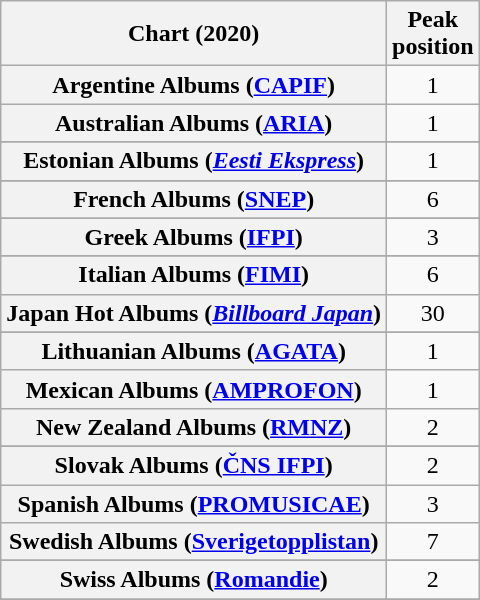<table class="wikitable sortable plainrowheaders" style="text-align:center">
<tr>
<th scope="col">Chart (2020)</th>
<th scope="col">Peak<br>position</th>
</tr>
<tr>
<th scope="row">Argentine Albums (<a href='#'>CAPIF</a>)</th>
<td>1</td>
</tr>
<tr>
<th scope="row">Australian Albums (<a href='#'>ARIA</a>)</th>
<td>1</td>
</tr>
<tr>
</tr>
<tr>
</tr>
<tr>
</tr>
<tr>
</tr>
<tr>
</tr>
<tr>
</tr>
<tr>
</tr>
<tr>
<th scope="row">Estonian Albums (<em><a href='#'>Eesti Ekspress</a></em>)</th>
<td>1</td>
</tr>
<tr>
</tr>
<tr>
<th scope="row">French Albums (<a href='#'>SNEP</a>)</th>
<td>6</td>
</tr>
<tr>
</tr>
<tr>
<th scope="row">Greek Albums (<a href='#'>IFPI</a>)</th>
<td>3</td>
</tr>
<tr>
</tr>
<tr>
</tr>
<tr>
<th scope="row">Italian Albums (<a href='#'>FIMI</a>)</th>
<td>6</td>
</tr>
<tr>
<th scope="row">Japan Hot Albums (<em><a href='#'>Billboard Japan</a></em>)</th>
<td>30</td>
</tr>
<tr>
</tr>
<tr>
<th scope="row">Lithuanian Albums (<a href='#'>AGATA</a>)</th>
<td>1</td>
</tr>
<tr>
<th scope="row">Mexican Albums (<a href='#'>AMPROFON</a>)</th>
<td>1</td>
</tr>
<tr>
<th scope="row">New Zealand Albums (<a href='#'>RMNZ</a>)</th>
<td>2</td>
</tr>
<tr>
</tr>
<tr>
</tr>
<tr>
</tr>
<tr>
</tr>
<tr>
<th scope="row">Slovak Albums (<a href='#'>ČNS IFPI</a>)</th>
<td>2</td>
</tr>
<tr>
<th scope="row">Spanish Albums (<a href='#'>PROMUSICAE</a>)</th>
<td>3</td>
</tr>
<tr>
<th scope="row">Swedish Albums (<a href='#'>Sverigetopplistan</a>)</th>
<td>7</td>
</tr>
<tr>
</tr>
<tr>
<th scope="row">Swiss Albums (<a href='#'>Romandie</a>)</th>
<td>2</td>
</tr>
<tr>
</tr>
<tr>
</tr>
</table>
